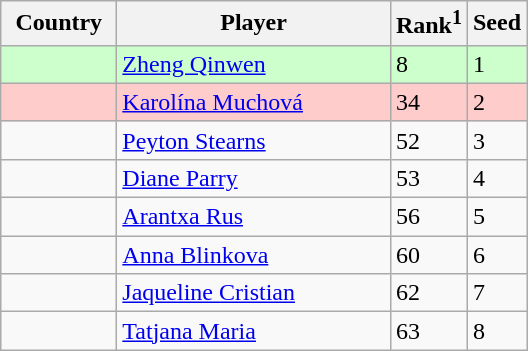<table class="wikitable" border="1">
<tr>
<th width="70">Country</th>
<th width="175">Player</th>
<th>Rank<sup>1</sup></th>
<th>Seed</th>
</tr>
<tr style="background:#cfc;">
<td></td>
<td><a href='#'>Zheng Qinwen</a></td>
<td>8</td>
<td>1</td>
</tr>
<tr style="background:#fcc;">
<td></td>
<td><a href='#'>Karolína Muchová</a></td>
<td>34</td>
<td>2</td>
</tr>
<tr>
<td></td>
<td><a href='#'>Peyton Stearns</a></td>
<td>52</td>
<td>3</td>
</tr>
<tr>
<td></td>
<td><a href='#'>Diane Parry</a></td>
<td>53</td>
<td>4</td>
</tr>
<tr>
<td></td>
<td><a href='#'>Arantxa Rus</a></td>
<td>56</td>
<td>5</td>
</tr>
<tr>
<td></td>
<td><a href='#'>Anna Blinkova</a></td>
<td>60</td>
<td>6</td>
</tr>
<tr>
<td></td>
<td><a href='#'>Jaqueline Cristian</a></td>
<td>62</td>
<td>7</td>
</tr>
<tr>
<td></td>
<td><a href='#'>Tatjana Maria</a></td>
<td>63</td>
<td>8</td>
</tr>
</table>
